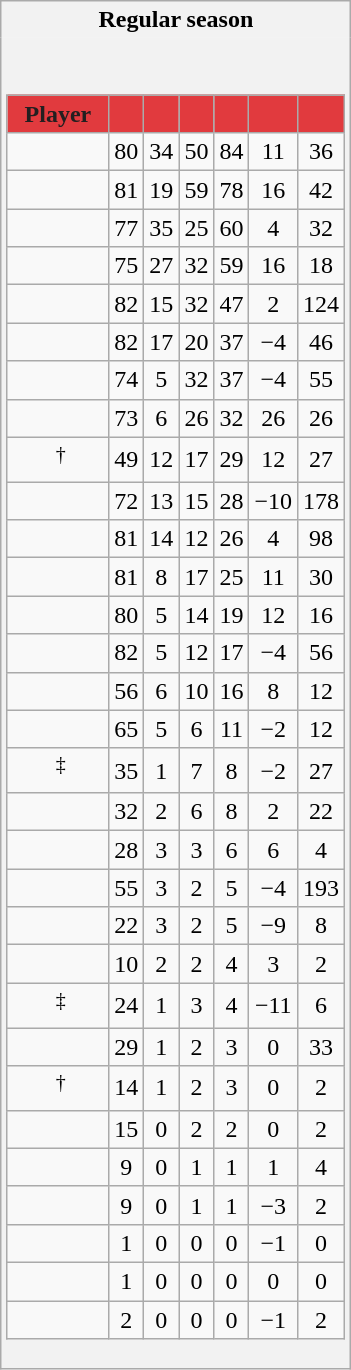<table class="wikitable">
<tr>
<th style="border: 0;">Regular season</th>
</tr>
<tr>
<td style="background: #f2f2f2; border: 0; text-align: center;"><br><table class="wikitable sortable" style="width:100%;">
<tr align=center>
<th style="background:#e13a3e; color:#231f20; width:40%;">Player</th>
<th style="background:#e13a3e; color:#231f20; width:10%;"></th>
<th style="background:#e13a3e; color:#231f20; width:10%;"></th>
<th style="background:#e13a3e; color:#231f20; width:10%;"></th>
<th style="background:#e13a3e; color:#231f20; width:10%;"></th>
<th style="background:#e13a3e; color:#231f20; width:10%;"></th>
<th style="background:#e13a3e; color:#231f20; width:10%;"></th>
</tr>
<tr align=center>
<td style="text-align:left;padding-left:2em"></td>
<td>80</td>
<td>34</td>
<td>50</td>
<td>84</td>
<td>11</td>
<td>36</td>
</tr>
<tr align=center>
<td style="text-align:left;padding-left:2em"></td>
<td>81</td>
<td>19</td>
<td>59</td>
<td>78</td>
<td>16</td>
<td>42</td>
</tr>
<tr align=center>
<td style="text-align:left;padding-left:2em"></td>
<td>77</td>
<td>35</td>
<td>25</td>
<td>60</td>
<td>4</td>
<td>32</td>
</tr>
<tr align=center>
<td style="text-align:left;padding-left:2em"></td>
<td>75</td>
<td>27</td>
<td>32</td>
<td>59</td>
<td>16</td>
<td>18</td>
</tr>
<tr align=center>
<td style="text-align:left;padding-left:2em"></td>
<td>82</td>
<td>15</td>
<td>32</td>
<td>47</td>
<td>2</td>
<td>124</td>
</tr>
<tr align=center>
<td style="text-align:left;padding-left:2em"></td>
<td>82</td>
<td>17</td>
<td>20</td>
<td>37</td>
<td>−4</td>
<td>46</td>
</tr>
<tr align=center>
<td style="text-align:left;padding-left:2em"></td>
<td>74</td>
<td>5</td>
<td>32</td>
<td>37</td>
<td>−4</td>
<td>55</td>
</tr>
<tr align=center>
<td style="text-align:left;padding-left:2em"></td>
<td>73</td>
<td>6</td>
<td>26</td>
<td>32</td>
<td>26</td>
<td>26</td>
</tr>
<tr align=center>
<td style="text-align:left;padding-left:2em"><sup>†</sup></td>
<td>49</td>
<td>12</td>
<td>17</td>
<td>29</td>
<td>12</td>
<td>27</td>
</tr>
<tr align=center>
<td style="text-align:left;padding-left:2em"></td>
<td>72</td>
<td>13</td>
<td>15</td>
<td>28</td>
<td>−10</td>
<td>178</td>
</tr>
<tr align=center>
<td style="text-align:left;padding-left:2em"></td>
<td>81</td>
<td>14</td>
<td>12</td>
<td>26</td>
<td>4</td>
<td>98</td>
</tr>
<tr align=center>
<td style="text-align:left;padding-left:2em"></td>
<td>81</td>
<td>8</td>
<td>17</td>
<td>25</td>
<td>11</td>
<td>30</td>
</tr>
<tr align=center>
<td style="text-align:left;padding-left:2em"></td>
<td>80</td>
<td>5</td>
<td>14</td>
<td>19</td>
<td>12</td>
<td>16</td>
</tr>
<tr align=center>
<td style="text-align:left;padding-left:2em"></td>
<td>82</td>
<td>5</td>
<td>12</td>
<td>17</td>
<td>−4</td>
<td>56</td>
</tr>
<tr align=center>
<td style="text-align:left;padding-left:2em"></td>
<td>56</td>
<td>6</td>
<td>10</td>
<td>16</td>
<td>8</td>
<td>12</td>
</tr>
<tr align=center>
<td style="text-align:left;padding-left:2em"></td>
<td>65</td>
<td>5</td>
<td>6</td>
<td>11</td>
<td>−2</td>
<td>12</td>
</tr>
<tr align=center>
<td style="text-align:left;padding-left:2em"><sup>‡</sup></td>
<td>35</td>
<td>1</td>
<td>7</td>
<td>8</td>
<td>−2</td>
<td>27</td>
</tr>
<tr align=center>
<td style="text-align:left;padding-left:2em"></td>
<td>32</td>
<td>2</td>
<td>6</td>
<td>8</td>
<td>2</td>
<td>22</td>
</tr>
<tr align=center>
<td style="text-align:left;padding-left:2em"></td>
<td>28</td>
<td>3</td>
<td>3</td>
<td>6</td>
<td>6</td>
<td>4</td>
</tr>
<tr align=center>
<td style="text-align:left;padding-left:2em"></td>
<td>55</td>
<td>3</td>
<td>2</td>
<td>5</td>
<td>−4</td>
<td>193</td>
</tr>
<tr align=center>
<td style="text-align:left;padding-left:2em"></td>
<td>22</td>
<td>3</td>
<td>2</td>
<td>5</td>
<td>−9</td>
<td>8</td>
</tr>
<tr align=center>
<td style="text-align:left;padding-left:2em"></td>
<td>10</td>
<td>2</td>
<td>2</td>
<td>4</td>
<td>3</td>
<td>2</td>
</tr>
<tr align=center>
<td style="text-align:left;padding-left:2em"><sup>‡</sup></td>
<td>24</td>
<td>1</td>
<td>3</td>
<td>4</td>
<td>−11</td>
<td>6</td>
</tr>
<tr align=center>
<td style="text-align:left;padding-left:2em"></td>
<td>29</td>
<td>1</td>
<td>2</td>
<td>3</td>
<td>0</td>
<td>33</td>
</tr>
<tr align=center>
<td style="text-align:left;padding-left:2em"><sup>†</sup></td>
<td>14</td>
<td>1</td>
<td>2</td>
<td>3</td>
<td>0</td>
<td>2</td>
</tr>
<tr align=center>
<td style="text-align:left;padding-left:2em"></td>
<td>15</td>
<td>0</td>
<td>2</td>
<td>2</td>
<td>0</td>
<td>2</td>
</tr>
<tr align=center>
<td style="text-align:left;padding-left:2em"></td>
<td>9</td>
<td>0</td>
<td>1</td>
<td>1</td>
<td>1</td>
<td>4</td>
</tr>
<tr align=center>
<td style="text-align:left;padding-left:2em"></td>
<td>9</td>
<td>0</td>
<td>1</td>
<td>1</td>
<td>−3</td>
<td>2</td>
</tr>
<tr align=center>
<td style="text-align:left;padding-left:2em"></td>
<td>1</td>
<td>0</td>
<td>0</td>
<td>0</td>
<td>−1</td>
<td>0</td>
</tr>
<tr align=center>
<td style="text-align:left;padding-left:2em"></td>
<td>1</td>
<td>0</td>
<td>0</td>
<td>0</td>
<td>0</td>
<td>0</td>
</tr>
<tr align=center>
<td style="text-align:left;padding-left:2em"></td>
<td>2</td>
<td>0</td>
<td>0</td>
<td>0</td>
<td>−1</td>
<td>2</td>
</tr>
</table>
</td>
</tr>
</table>
